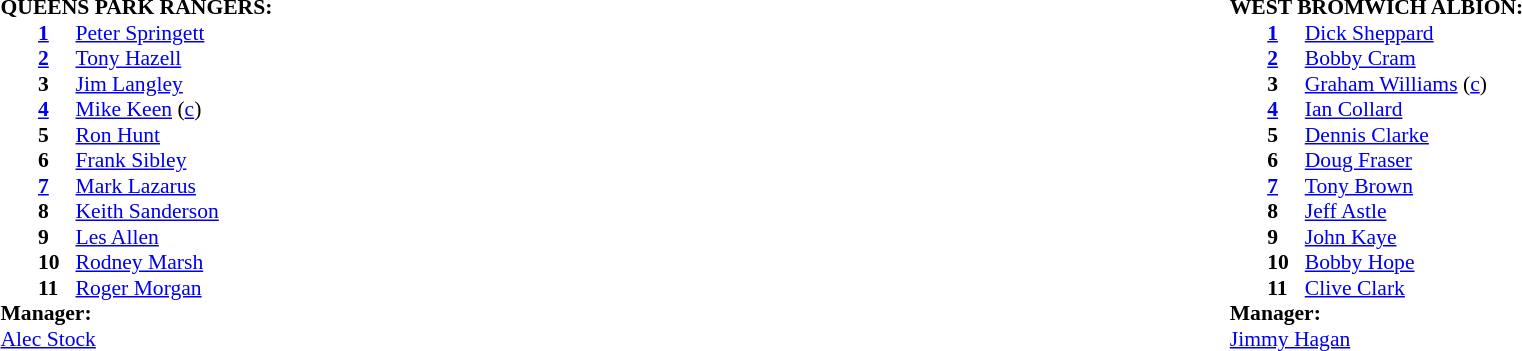<table width="100%">
<tr>
<td valign="top" width="50%"><br><table style="font-size: 90%" cellspacing="0" cellpadding="0">
<tr>
<td colspan="4"><strong>QUEENS PARK RANGERS:</strong></td>
</tr>
<tr>
<th width="25"></th>
<th width="25"></th>
<th width="200"></th>
<th></th>
</tr>
<tr>
<td></td>
<td><strong><a href='#'>1</a></strong></td>
<td><a href='#'>Peter Springett</a></td>
</tr>
<tr>
<td></td>
<td><strong><a href='#'>2</a></strong></td>
<td><a href='#'>Tony Hazell</a></td>
</tr>
<tr>
<td></td>
<td><strong>3</strong></td>
<td><a href='#'>Jim Langley</a></td>
</tr>
<tr>
<td></td>
<td><strong><a href='#'>4</a></strong></td>
<td><a href='#'>Mike Keen</a> (<a href='#'>c</a>)</td>
</tr>
<tr>
<td></td>
<td><strong>5</strong></td>
<td><a href='#'>Ron Hunt</a></td>
</tr>
<tr>
<td></td>
<td><strong>6</strong></td>
<td><a href='#'>Frank Sibley</a></td>
</tr>
<tr>
<td></td>
<td><strong><a href='#'>7</a></strong></td>
<td><a href='#'>Mark Lazarus</a></td>
</tr>
<tr>
<td></td>
<td><strong>8</strong></td>
<td><a href='#'>Keith Sanderson</a></td>
</tr>
<tr>
<td></td>
<td><strong>9</strong></td>
<td><a href='#'>Les Allen</a></td>
</tr>
<tr>
<td></td>
<td><strong>10</strong></td>
<td><a href='#'>Rodney Marsh</a></td>
</tr>
<tr>
<td></td>
<td><strong>11</strong></td>
<td><a href='#'>Roger Morgan</a></td>
</tr>
<tr>
<td colspan=4><strong>Manager:</strong></td>
</tr>
<tr>
<td colspan="4"><a href='#'>Alec Stock</a></td>
</tr>
</table>
</td>
<td valign="top" width="50%"><br><table style="font-size: 90%" cellspacing="0" cellpadding="0" align="center">
<tr>
<td colspan="4"><strong>WEST BROMWICH ALBION:</strong></td>
</tr>
<tr>
<th width="25"></th>
<th width="25"></th>
<th width="200"></th>
<th></th>
</tr>
<tr>
<td></td>
<td><strong><a href='#'>1</a></strong></td>
<td><a href='#'>Dick Sheppard</a></td>
</tr>
<tr>
<td></td>
<td><strong><a href='#'>2</a></strong></td>
<td><a href='#'>Bobby Cram</a></td>
</tr>
<tr>
<td></td>
<td><strong>3</strong></td>
<td><a href='#'>Graham Williams</a> (<a href='#'>c</a>)</td>
</tr>
<tr>
<td></td>
<td><strong><a href='#'>4</a></strong></td>
<td><a href='#'>Ian Collard</a></td>
</tr>
<tr>
<td></td>
<td><strong>5</strong></td>
<td><a href='#'>Dennis Clarke</a></td>
</tr>
<tr>
<td></td>
<td><strong>6</strong></td>
<td><a href='#'>Doug Fraser</a></td>
</tr>
<tr>
<td></td>
<td><strong><a href='#'>7</a></strong></td>
<td><a href='#'>Tony Brown</a></td>
</tr>
<tr>
<td></td>
<td><strong>8</strong></td>
<td><a href='#'>Jeff Astle</a></td>
</tr>
<tr>
<td></td>
<td><strong>9</strong></td>
<td><a href='#'>John Kaye</a></td>
</tr>
<tr>
<td></td>
<td><strong>10</strong></td>
<td><a href='#'>Bobby Hope</a></td>
</tr>
<tr>
<td></td>
<td><strong>11</strong></td>
<td><a href='#'>Clive Clark</a></td>
</tr>
<tr>
<td colspan=4><strong>Manager:</strong></td>
</tr>
<tr>
<td colspan="4"><a href='#'>Jimmy Hagan</a></td>
</tr>
</table>
</td>
</tr>
</table>
